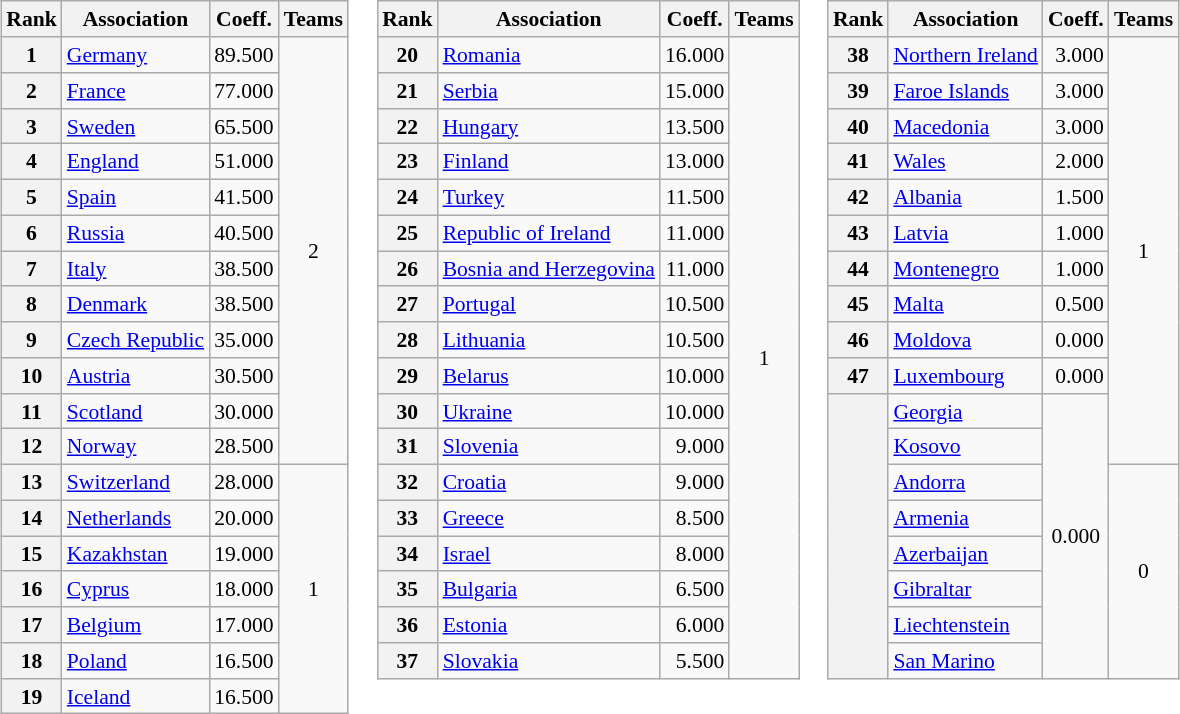<table>
<tr valign=top style="font-size:90%">
<td><br><table class="wikitable">
<tr>
<th>Rank</th>
<th>Association</th>
<th>Coeff.</th>
<th>Teams</th>
</tr>
<tr>
<th>1</th>
<td> <a href='#'>Germany</a></td>
<td align=right>89.500</td>
<td align=center rowspan=12>2</td>
</tr>
<tr>
<th>2</th>
<td> <a href='#'>France</a></td>
<td align=right>77.000</td>
</tr>
<tr>
<th>3</th>
<td> <a href='#'>Sweden</a></td>
<td align=right>65.500</td>
</tr>
<tr>
<th>4</th>
<td> <a href='#'>England</a></td>
<td align=right>51.000</td>
</tr>
<tr>
<th>5</th>
<td> <a href='#'>Spain</a></td>
<td align=right>41.500</td>
</tr>
<tr>
<th>6</th>
<td> <a href='#'>Russia</a></td>
<td align=right>40.500</td>
</tr>
<tr>
<th>7</th>
<td> <a href='#'>Italy</a></td>
<td align=right>38.500</td>
</tr>
<tr>
<th>8</th>
<td> <a href='#'>Denmark</a></td>
<td align=right>38.500</td>
</tr>
<tr>
<th>9</th>
<td> <a href='#'>Czech Republic</a></td>
<td align=right>35.000</td>
</tr>
<tr>
<th>10</th>
<td> <a href='#'>Austria</a></td>
<td align=right>30.500</td>
</tr>
<tr>
<th>11</th>
<td> <a href='#'>Scotland</a></td>
<td align=right>30.000</td>
</tr>
<tr>
<th>12</th>
<td> <a href='#'>Norway</a></td>
<td align=right>28.500</td>
</tr>
<tr>
<th>13</th>
<td> <a href='#'>Switzerland</a></td>
<td align=right>28.000</td>
<td align=center rowspan=7>1</td>
</tr>
<tr>
<th>14</th>
<td> <a href='#'>Netherlands</a></td>
<td align=right>20.000</td>
</tr>
<tr>
<th>15</th>
<td> <a href='#'>Kazakhstan</a></td>
<td align=right>19.000</td>
</tr>
<tr>
<th>16</th>
<td> <a href='#'>Cyprus</a></td>
<td align=right>18.000</td>
</tr>
<tr>
<th>17</th>
<td> <a href='#'>Belgium</a></td>
<td align=right>17.000</td>
</tr>
<tr>
<th>18</th>
<td> <a href='#'>Poland</a></td>
<td align=right>16.500</td>
</tr>
<tr>
<th>19</th>
<td> <a href='#'>Iceland</a></td>
<td align=right>16.500</td>
</tr>
</table>
</td>
<td><br><table class="wikitable">
<tr>
<th>Rank</th>
<th>Association</th>
<th>Coeff.</th>
<th>Teams</th>
</tr>
<tr>
<th>20</th>
<td> <a href='#'>Romania</a></td>
<td align=right>16.000</td>
<td align=center rowspan=18>1</td>
</tr>
<tr>
<th>21</th>
<td> <a href='#'>Serbia</a></td>
<td align=right>15.000</td>
</tr>
<tr>
<th>22</th>
<td> <a href='#'>Hungary</a></td>
<td align=right>13.500</td>
</tr>
<tr>
<th>23</th>
<td> <a href='#'>Finland</a></td>
<td align=right>13.000</td>
</tr>
<tr>
<th>24</th>
<td> <a href='#'>Turkey</a></td>
<td align=right>11.500</td>
</tr>
<tr>
<th>25</th>
<td> <a href='#'>Republic of Ireland</a></td>
<td align=right>11.000</td>
</tr>
<tr>
<th>26</th>
<td> <a href='#'>Bosnia and Herzegovina</a></td>
<td align=right>11.000</td>
</tr>
<tr>
<th>27</th>
<td> <a href='#'>Portugal</a></td>
<td align=right>10.500</td>
</tr>
<tr>
<th>28</th>
<td> <a href='#'>Lithuania</a></td>
<td align=right>10.500</td>
</tr>
<tr>
<th>29</th>
<td> <a href='#'>Belarus</a></td>
<td align=right>10.000</td>
</tr>
<tr>
<th>30</th>
<td> <a href='#'>Ukraine</a></td>
<td align=right>10.000</td>
</tr>
<tr>
<th>31</th>
<td> <a href='#'>Slovenia</a></td>
<td align=right>9.000</td>
</tr>
<tr>
<th>32</th>
<td> <a href='#'>Croatia</a></td>
<td align=right>9.000</td>
</tr>
<tr>
<th>33</th>
<td> <a href='#'>Greece</a></td>
<td align=right>8.500</td>
</tr>
<tr>
<th>34</th>
<td> <a href='#'>Israel</a></td>
<td align=right>8.000</td>
</tr>
<tr>
<th>35</th>
<td> <a href='#'>Bulgaria</a></td>
<td align=right>6.500</td>
</tr>
<tr>
<th>36</th>
<td> <a href='#'>Estonia</a></td>
<td align=right>6.000</td>
</tr>
<tr>
<th>37</th>
<td> <a href='#'>Slovakia</a></td>
<td align=right>5.500</td>
</tr>
</table>
</td>
<td><br><table class="wikitable">
<tr>
<th>Rank</th>
<th>Association</th>
<th>Coeff.</th>
<th>Teams</th>
</tr>
<tr>
<th>38</th>
<td> <a href='#'>Northern Ireland</a></td>
<td align=right>3.000</td>
<td align=center rowspan=12>1</td>
</tr>
<tr>
<th>39</th>
<td> <a href='#'>Faroe Islands</a></td>
<td align=right>3.000</td>
</tr>
<tr>
<th>40</th>
<td> <a href='#'>Macedonia</a></td>
<td align=right>3.000</td>
</tr>
<tr>
<th>41</th>
<td> <a href='#'>Wales</a></td>
<td align=right>2.000</td>
</tr>
<tr>
<th>42</th>
<td> <a href='#'>Albania</a></td>
<td align=right>1.500</td>
</tr>
<tr>
<th>43</th>
<td> <a href='#'>Latvia</a></td>
<td align=right>1.000</td>
</tr>
<tr>
<th>44</th>
<td> <a href='#'>Montenegro</a></td>
<td align=right>1.000</td>
</tr>
<tr>
<th>45</th>
<td> <a href='#'>Malta</a></td>
<td align=right>0.500</td>
</tr>
<tr>
<th>46</th>
<td> <a href='#'>Moldova</a></td>
<td align=right>0.000</td>
</tr>
<tr>
<th>47</th>
<td> <a href='#'>Luxembourg</a></td>
<td align=right>0.000</td>
</tr>
<tr>
<th rowspan=8></th>
<td> <a href='#'>Georgia</a></td>
<td align=center rowspan=8>0.000</td>
</tr>
<tr>
<td> <a href='#'>Kosovo</a></td>
</tr>
<tr>
<td> <a href='#'>Andorra</a></td>
<td align=center rowspan=6>0 </td>
</tr>
<tr>
<td> <a href='#'>Armenia</a></td>
</tr>
<tr>
<td> <a href='#'>Azerbaijan</a></td>
</tr>
<tr>
<td> <a href='#'>Gibraltar</a></td>
</tr>
<tr>
<td> <a href='#'>Liechtenstein</a></td>
</tr>
<tr>
<td> <a href='#'>San Marino</a></td>
</tr>
</table>
</td>
</tr>
</table>
